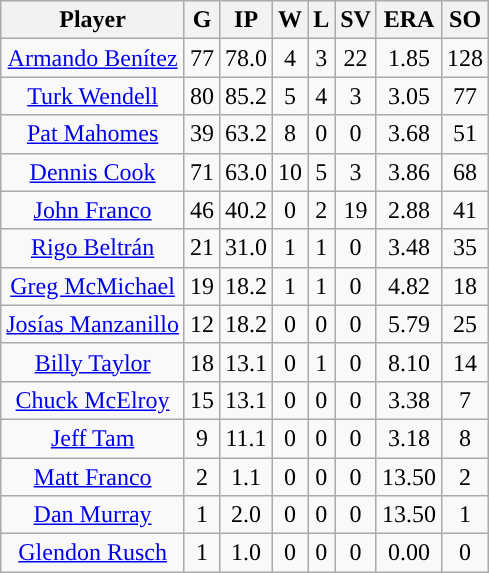<table class="wikitable sortable">
<tr>
<th>Player</th>
<th>G</th>
<th>IP</th>
<th>W</th>
<th>L</th>
<th>SV</th>
<th>ERA</th>
<th>SO</th>
</tr>
<tr style="text-align: center">
<td><a href='#'>Armando Benítez</a></td>
<td>77</td>
<td>78.0</td>
<td>4</td>
<td>3</td>
<td>22</td>
<td>1.85</td>
<td>128</td>
</tr>
<tr style="text-align: center">
<td><a href='#'>Turk Wendell</a></td>
<td>80</td>
<td>85.2</td>
<td>5</td>
<td>4</td>
<td>3</td>
<td>3.05</td>
<td>77</td>
</tr>
<tr style="text-align: center">
<td><a href='#'>Pat Mahomes</a></td>
<td>39</td>
<td>63.2</td>
<td>8</td>
<td>0</td>
<td>0</td>
<td>3.68</td>
<td>51</td>
</tr>
<tr style="text-align: center">
<td><a href='#'>Dennis Cook</a></td>
<td>71</td>
<td>63.0</td>
<td>10</td>
<td>5</td>
<td>3</td>
<td>3.86</td>
<td>68</td>
</tr>
<tr style="text-align: center">
<td><a href='#'>John Franco</a></td>
<td>46</td>
<td>40.2</td>
<td>0</td>
<td>2</td>
<td>19</td>
<td>2.88</td>
<td>41</td>
</tr>
<tr style="text-align: center">
<td><a href='#'>Rigo Beltrán</a></td>
<td>21</td>
<td>31.0</td>
<td>1</td>
<td>1</td>
<td>0</td>
<td>3.48</td>
<td>35</td>
</tr>
<tr style="text-align: center">
<td><a href='#'>Greg McMichael</a></td>
<td>19</td>
<td>18.2</td>
<td>1</td>
<td>1</td>
<td>0</td>
<td>4.82</td>
<td>18</td>
</tr>
<tr style="text-align: center">
<td><a href='#'>Josías Manzanillo</a></td>
<td>12</td>
<td>18.2</td>
<td>0</td>
<td>0</td>
<td>0</td>
<td>5.79</td>
<td>25</td>
</tr>
<tr align=center>
<td><a href='#'>Billy Taylor</a></td>
<td>18</td>
<td>13.1</td>
<td>0</td>
<td>1</td>
<td>0</td>
<td>8.10</td>
<td>14</td>
</tr>
<tr style="text-align: center">
<td><a href='#'>Chuck McElroy</a></td>
<td>15</td>
<td>13.1</td>
<td>0</td>
<td>0</td>
<td>0</td>
<td>3.38</td>
<td>7</td>
</tr>
<tr style="text-align: center">
<td><a href='#'>Jeff Tam</a></td>
<td>9</td>
<td>11.1</td>
<td>0</td>
<td>0</td>
<td>0</td>
<td>3.18</td>
<td>8</td>
</tr>
<tr style="text-align: center">
<td><a href='#'>Matt Franco</a></td>
<td>2</td>
<td>1.1</td>
<td>0</td>
<td>0</td>
<td>0</td>
<td>13.50</td>
<td>2</td>
</tr>
<tr style="text-align: center">
<td><a href='#'>Dan Murray</a></td>
<td>1</td>
<td>2.0</td>
<td>0</td>
<td>0</td>
<td>0</td>
<td>13.50</td>
<td>1</td>
</tr>
<tr style="text-align: center">
<td><a href='#'>Glendon Rusch</a></td>
<td>1</td>
<td>1.0</td>
<td>0</td>
<td>0</td>
<td>0</td>
<td>0.00</td>
<td>0</td>
</tr>
</table>
